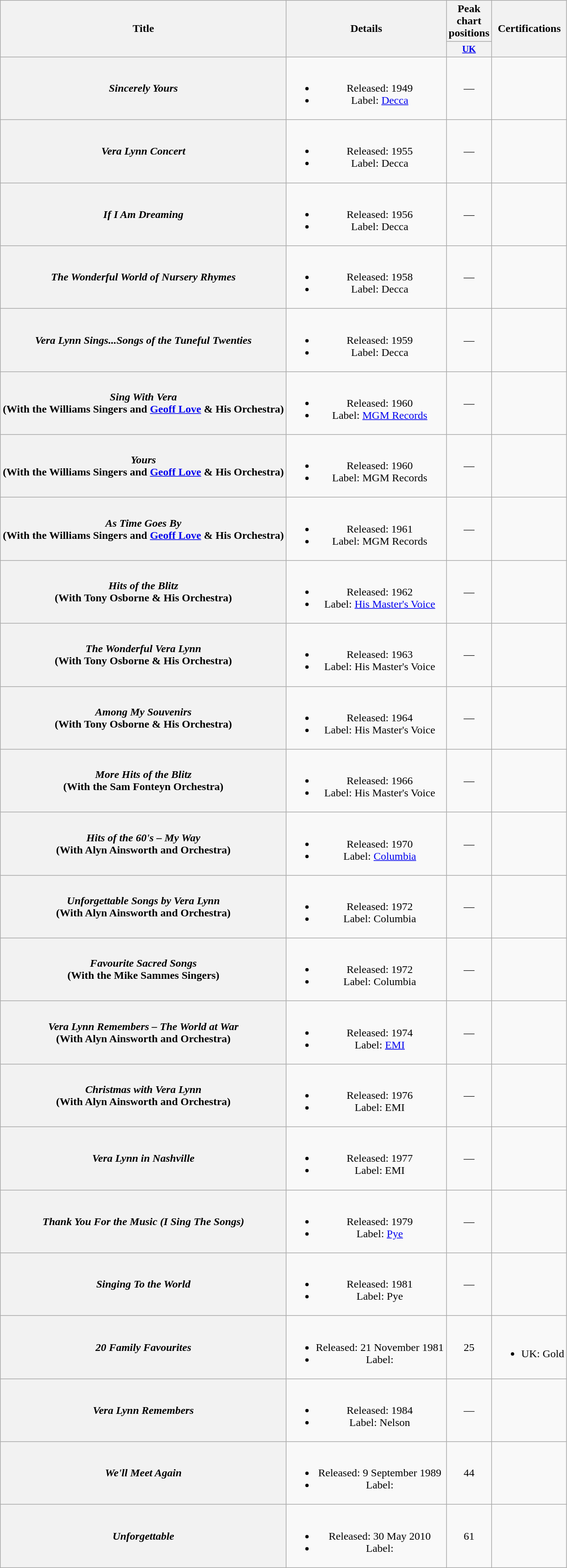<table class="wikitable plainrowheaders" style="text-align:center;">
<tr>
<th scope="col" rowspan="2">Title</th>
<th scope="col" rowspan="2">Details</th>
<th scope="col">Peak chart positions</th>
<th scope="col" rowspan="2">Certifications</th>
</tr>
<tr>
<th scope="col" style="width:3em; font-size:85%;"><a href='#'>UK</a></th>
</tr>
<tr>
<th scope="row"><em>Sincerely Yours</em></th>
<td><br><ul><li>Released: 1949</li><li>Label: <a href='#'>Decca</a></li></ul></td>
<td>—</td>
<td></td>
</tr>
<tr>
<th scope="row"><em>Vera Lynn Concert</em></th>
<td><br><ul><li>Released: 1955</li><li>Label: Decca</li></ul></td>
<td>—</td>
<td></td>
</tr>
<tr>
<th scope="row"><em>If I Am Dreaming</em></th>
<td><br><ul><li>Released: 1956</li><li>Label: Decca</li></ul></td>
<td>—</td>
<td></td>
</tr>
<tr>
<th scope="row"><em>The Wonderful World of Nursery Rhymes</em></th>
<td><br><ul><li>Released: 1958</li><li>Label: Decca</li></ul></td>
<td>—</td>
<td></td>
</tr>
<tr>
<th scope="row"><em>Vera Lynn Sings...Songs of the Tuneful Twenties</em></th>
<td><br><ul><li>Released: 1959</li><li>Label: Decca</li></ul></td>
<td>—</td>
<td></td>
</tr>
<tr>
<th scope="row"><em>Sing With Vera</em><br><span>(With the Williams Singers and <a href='#'>Geoff Love</a> & His Orchestra)</span></th>
<td><br><ul><li>Released: 1960</li><li>Label: <a href='#'>MGM Records</a></li></ul></td>
<td>—</td>
<td></td>
</tr>
<tr>
<th scope="row"><em>Yours</em><br><span>(With the Williams Singers and <a href='#'>Geoff Love</a> & His Orchestra)</span></th>
<td><br><ul><li>Released: 1960</li><li>Label: MGM Records</li></ul></td>
<td>—</td>
<td></td>
</tr>
<tr>
<th scope="row"><em>As Time Goes By</em><br><span>(With the Williams Singers and <a href='#'>Geoff Love</a> & His Orchestra)</span></th>
<td><br><ul><li>Released: 1961</li><li>Label: MGM Records</li></ul></td>
<td>—</td>
<td></td>
</tr>
<tr>
<th scope="row"><em>Hits of the Blitz</em><br><span>(With Tony Osborne & His Orchestra)</span></th>
<td><br><ul><li>Released: 1962</li><li>Label: <a href='#'>His Master's Voice</a></li></ul></td>
<td>—</td>
<td></td>
</tr>
<tr>
<th scope="row"><em>The Wonderful Vera Lynn</em><br><span>(With Tony Osborne & His Orchestra)</span></th>
<td><br><ul><li>Released: 1963</li><li>Label: His Master's Voice</li></ul></td>
<td>—</td>
<td></td>
</tr>
<tr>
<th scope="row"><em>Among My Souvenirs</em><br><span>(With Tony Osborne & His Orchestra)</span></th>
<td><br><ul><li>Released: 1964</li><li>Label: His Master's Voice</li></ul></td>
<td>—</td>
<td></td>
</tr>
<tr>
<th scope="row"><em>More Hits of the Blitz</em><br><span>(With the Sam Fonteyn Orchestra)</span></th>
<td><br><ul><li>Released: 1966</li><li>Label: His Master's Voice</li></ul></td>
<td>—</td>
<td></td>
</tr>
<tr>
<th scope="row"><em>Hits of the 60's – My Way</em><br><span>(With Alyn Ainsworth and Orchestra)</span></th>
<td><br><ul><li>Released: 1970</li><li>Label: <a href='#'>Columbia</a></li></ul></td>
<td>—</td>
<td></td>
</tr>
<tr>
<th scope="row"><em>Unforgettable Songs by Vera Lynn</em><br><span>(With Alyn Ainsworth and Orchestra)</span></th>
<td><br><ul><li>Released: 1972</li><li>Label: Columbia</li></ul></td>
<td>—</td>
<td></td>
</tr>
<tr>
<th scope="row"><em>Favourite Sacred Songs</em><br><span>(With the Mike Sammes Singers)</span></th>
<td><br><ul><li>Released: 1972</li><li>Label: Columbia</li></ul></td>
<td>—</td>
<td></td>
</tr>
<tr>
<th scope="row"><em>Vera Lynn Remembers – The World at War</em><br><span>(With Alyn Ainsworth and Orchestra)</span></th>
<td><br><ul><li>Released: 1974</li><li>Label: <a href='#'>EMI</a></li></ul></td>
<td>—</td>
<td></td>
</tr>
<tr>
<th scope="row"><em>Christmas with Vera Lynn</em><br><span>(With Alyn Ainsworth and Orchestra)</span></th>
<td><br><ul><li>Released: 1976</li><li>Label: EMI</li></ul></td>
<td>—</td>
<td></td>
</tr>
<tr>
<th scope="row"><em>Vera Lynn in Nashville</em></th>
<td><br><ul><li>Released: 1977</li><li>Label: EMI</li></ul></td>
<td>—</td>
<td></td>
</tr>
<tr>
<th scope="row"><em>Thank You For the Music (I Sing The Songs)</em></th>
<td><br><ul><li>Released: 1979</li><li>Label: <a href='#'>Pye</a></li></ul></td>
<td>—</td>
<td></td>
</tr>
<tr>
<th scope="row"><em>Singing To the World</em></th>
<td><br><ul><li>Released: 1981</li><li>Label: Pye</li></ul></td>
<td>—</td>
<td></td>
</tr>
<tr>
<th scope="row"><em>20 Family Favourites</em></th>
<td><br><ul><li>Released: 21 November 1981</li><li>Label:</li></ul></td>
<td>25</td>
<td><br><ul><li>UK: Gold</li></ul></td>
</tr>
<tr>
<th scope="row"><em>Vera Lynn Remembers</em></th>
<td><br><ul><li>Released: 1984</li><li>Label: Nelson</li></ul></td>
<td>—</td>
<td></td>
</tr>
<tr>
<th scope="row"><em>We'll Meet Again</em></th>
<td><br><ul><li>Released: 9 September 1989</li><li>Label:</li></ul></td>
<td>44</td>
<td></td>
</tr>
<tr>
<th scope="row"><em>Unforgettable</em></th>
<td><br><ul><li>Released: 30 May 2010</li><li>Label:</li></ul></td>
<td>61</td>
<td></td>
</tr>
</table>
